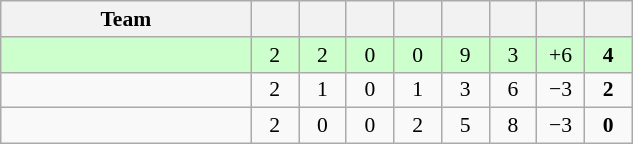<table class="wikitable" style="text-align: center; font-size:90% ">
<tr>
<th width=160>Team</th>
<th width=25></th>
<th width=25></th>
<th width=25></th>
<th width=25></th>
<th width=25></th>
<th width=25></th>
<th width=25></th>
<th width=25></th>
</tr>
<tr bgcolor="ccffcc">
<td align=left></td>
<td>2</td>
<td>2</td>
<td>0</td>
<td>0</td>
<td>9</td>
<td>3</td>
<td>+6</td>
<td><strong>4</strong></td>
</tr>
<tr>
<td align=left></td>
<td>2</td>
<td>1</td>
<td>0</td>
<td>1</td>
<td>3</td>
<td>6</td>
<td>−3</td>
<td><strong>2</strong></td>
</tr>
<tr>
<td align=left></td>
<td>2</td>
<td>0</td>
<td>0</td>
<td>2</td>
<td>5</td>
<td>8</td>
<td>−3</td>
<td><strong>0</strong></td>
</tr>
</table>
